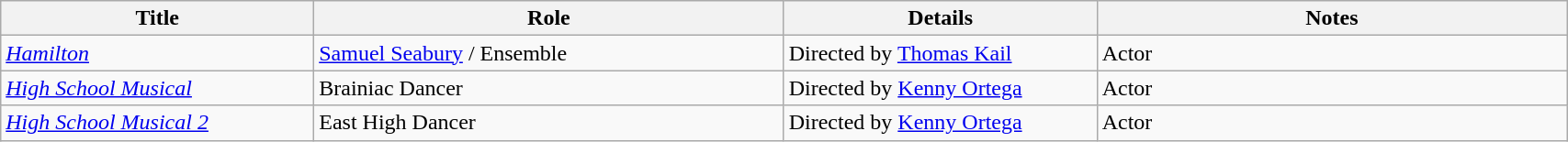<table class="wikitable" style="width: 90%;">
<tr>
<th style="width: 20%;">Title</th>
<th style="width: 30%;">Role</th>
<th style="width: 20%;">Details</th>
<th style="width: 30%;">Notes</th>
</tr>
<tr>
<td><em><a href='#'>Hamilton</a></em></td>
<td><a href='#'>Samuel Seabury</a> / Ensemble</td>
<td>Directed by <a href='#'>Thomas Kail</a></td>
<td>Actor</td>
</tr>
<tr>
<td><em><a href='#'>High School Musical</a></em></td>
<td>Brainiac Dancer</td>
<td>Directed by <a href='#'>Kenny Ortega</a></td>
<td>Actor</td>
</tr>
<tr>
<td><em><a href='#'>High School Musical 2</a></em></td>
<td>East High Dancer</td>
<td>Directed by <a href='#'>Kenny Ortega</a></td>
<td>Actor</td>
</tr>
</table>
